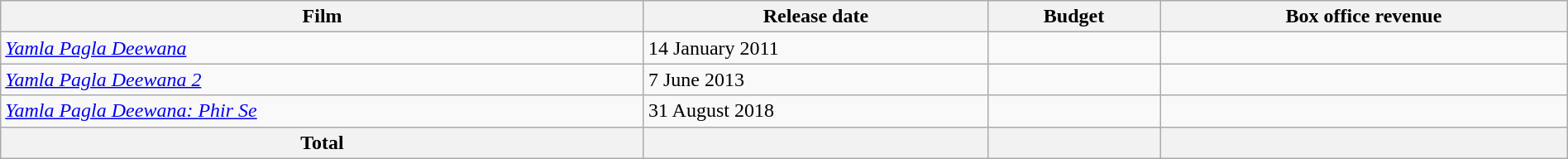<table class="wikitable" style="width:100%;">
<tr>
<th style="text-align:center;">Film</th>
<th style="text-align:center;">Release date</th>
<th style="text-align:center;">Budget</th>
<th style="text-align:center;">Box office revenue</th>
</tr>
<tr>
<td><em><a href='#'>Yamla Pagla Deewana</a></em></td>
<td>14 January 2011</td>
<td></td>
<td></td>
</tr>
<tr>
<td><em><a href='#'>Yamla Pagla Deewana 2</a></em></td>
<td>7 June 2013</td>
<td></td>
<td></td>
</tr>
<tr>
<td><em><a href='#'>Yamla Pagla Deewana: Phir Se</a></em></td>
<td>31 August 2018</td>
<td></td>
<td></td>
</tr>
<tr>
<th style="text-align:center;">Total</th>
<th style="text-align:center;"></th>
<th style="text-align:center;"><br></th>
<th style="text-align:center;"><br></th>
</tr>
</table>
